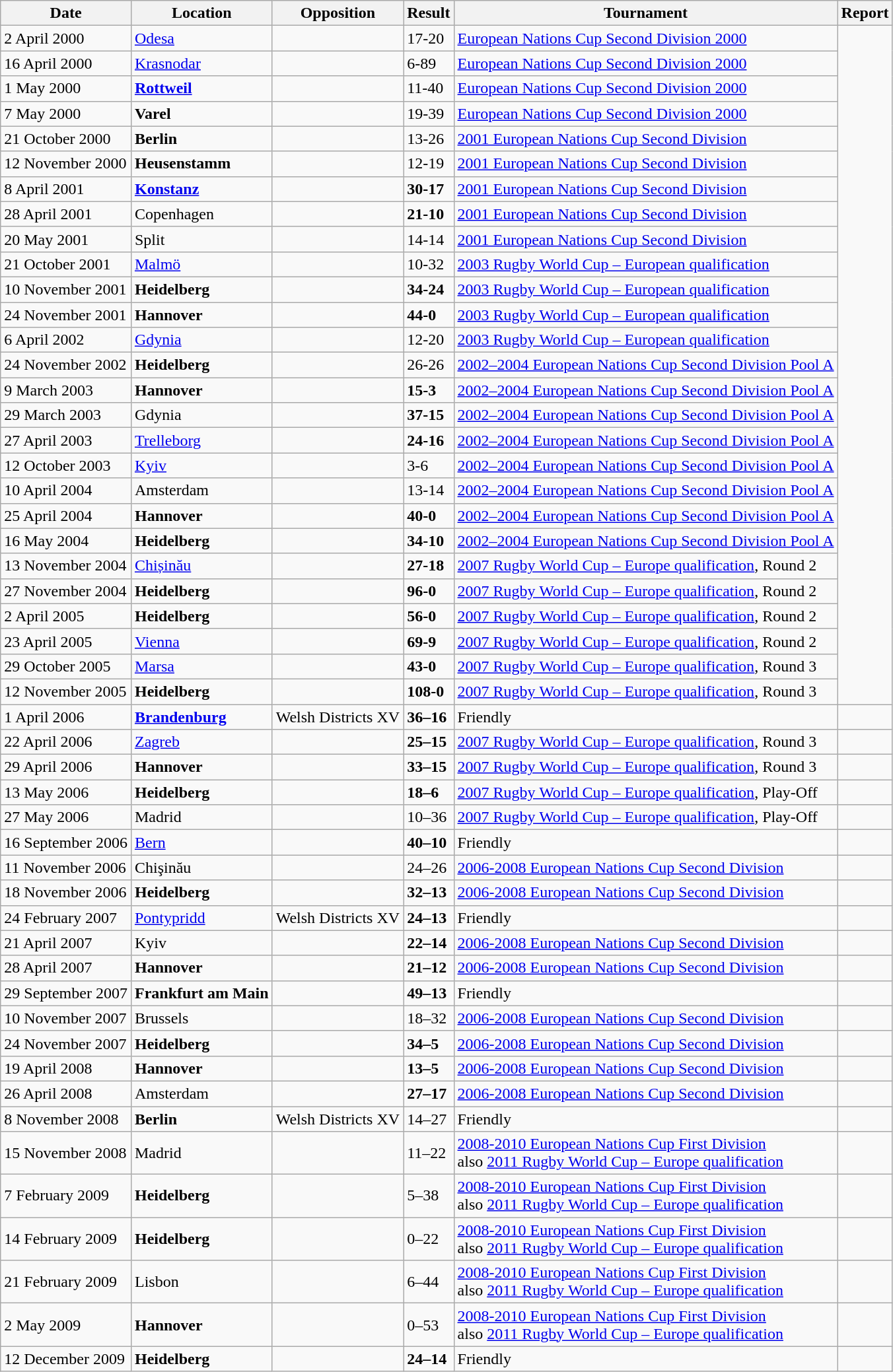<table class="wikitable">
<tr style="text-align:left;">
<th>Date</th>
<th>Location</th>
<th>Opposition</th>
<th>Result</th>
<th>Tournament</th>
<th>Report</th>
</tr>
<tr>
<td>2 April 2000</td>
<td><a href='#'>Odesa</a></td>
<td></td>
<td>17-20</td>
<td><a href='#'>European Nations Cup Second Division 2000</a></td>
</tr>
<tr>
<td>16 April 2000</td>
<td><a href='#'>Krasnodar</a></td>
<td></td>
<td>6-89</td>
<td><a href='#'>European Nations Cup Second Division 2000</a></td>
</tr>
<tr>
<td>1 May 2000</td>
<td><strong><a href='#'>Rottweil</a></strong></td>
<td></td>
<td>11-40</td>
<td><a href='#'>European Nations Cup Second Division 2000</a></td>
</tr>
<tr>
<td>7 May 2000</td>
<td><strong>Varel</strong></td>
<td></td>
<td>19-39</td>
<td><a href='#'>European Nations Cup Second Division 2000</a></td>
</tr>
<tr>
<td>21 October 2000</td>
<td><strong>Berlin</strong></td>
<td></td>
<td>13-26</td>
<td><a href='#'>2001 European Nations Cup Second Division</a></td>
</tr>
<tr>
<td>12 November 2000</td>
<td><strong>Heusenstamm</strong></td>
<td></td>
<td>12-19</td>
<td><a href='#'>2001 European Nations Cup Second Division</a></td>
</tr>
<tr>
<td>8 April 2001</td>
<td><strong><a href='#'>Konstanz</a></strong></td>
<td></td>
<td><strong>30-17</strong></td>
<td><a href='#'>2001 European Nations Cup Second Division</a></td>
</tr>
<tr>
<td>28 April 2001</td>
<td>Copenhagen</td>
<td></td>
<td><strong>21-10</strong></td>
<td><a href='#'>2001 European Nations Cup Second Division</a></td>
</tr>
<tr>
<td>20 May 2001</td>
<td>Split</td>
<td></td>
<td>14-14</td>
<td><a href='#'>2001 European Nations Cup Second Division</a></td>
</tr>
<tr>
<td>21 October 2001</td>
<td><a href='#'>Malmö</a></td>
<td></td>
<td>10-32</td>
<td><a href='#'>2003 Rugby World Cup – European qualification</a></td>
</tr>
<tr>
<td>10 November 2001</td>
<td><strong>Heidelberg</strong></td>
<td></td>
<td><strong>34-24</strong></td>
<td><a href='#'>2003 Rugby World Cup – European qualification</a></td>
</tr>
<tr>
<td>24 November 2001</td>
<td><strong>Hannover</strong></td>
<td></td>
<td><strong>44-0</strong></td>
<td><a href='#'>2003 Rugby World Cup – European qualification</a></td>
</tr>
<tr>
<td>6 April 2002</td>
<td><a href='#'>Gdynia</a></td>
<td></td>
<td>12-20</td>
<td><a href='#'>2003 Rugby World Cup – European qualification</a></td>
</tr>
<tr>
<td>24 November 2002</td>
<td><strong>Heidelberg</strong></td>
<td></td>
<td>26-26</td>
<td><a href='#'>2002–2004 European Nations Cup Second Division Pool A</a></td>
</tr>
<tr>
<td>9 March 2003</td>
<td><strong>Hannover</strong></td>
<td></td>
<td><strong>15-3</strong></td>
<td><a href='#'>2002–2004 European Nations Cup Second Division Pool A</a></td>
</tr>
<tr>
<td>29 March 2003</td>
<td>Gdynia</td>
<td></td>
<td><strong>37-15</strong></td>
<td><a href='#'>2002–2004 European Nations Cup Second Division Pool A</a></td>
</tr>
<tr>
<td>27 April 2003</td>
<td><a href='#'>Trelleborg</a></td>
<td></td>
<td><strong>24-16</strong></td>
<td><a href='#'>2002–2004 European Nations Cup Second Division Pool A</a></td>
</tr>
<tr>
<td>12 October 2003</td>
<td><a href='#'>Kyiv</a></td>
<td></td>
<td>3-6</td>
<td><a href='#'>2002–2004 European Nations Cup Second Division Pool A</a></td>
</tr>
<tr>
<td>10 April 2004</td>
<td>Amsterdam</td>
<td></td>
<td>13-14</td>
<td><a href='#'>2002–2004 European Nations Cup Second Division Pool A</a></td>
</tr>
<tr>
<td>25 April 2004</td>
<td><strong>Hannover</strong></td>
<td></td>
<td><strong>40-0</strong></td>
<td><a href='#'>2002–2004 European Nations Cup Second Division Pool A</a></td>
</tr>
<tr>
<td>16 May 2004</td>
<td><strong>Heidelberg</strong></td>
<td></td>
<td><strong>34-10</strong></td>
<td><a href='#'>2002–2004 European Nations Cup Second Division Pool A</a></td>
</tr>
<tr>
<td>13 November 2004</td>
<td><a href='#'>Chișinău</a></td>
<td></td>
<td><strong>27-18</strong></td>
<td><a href='#'>2007 Rugby World Cup – Europe qualification</a>, Round 2</td>
</tr>
<tr>
<td>27 November 2004</td>
<td><strong>Heidelberg</strong></td>
<td></td>
<td><strong>96-0</strong></td>
<td><a href='#'>2007 Rugby World Cup – Europe qualification</a>, Round 2</td>
</tr>
<tr>
<td>2 April 2005</td>
<td><strong>Heidelberg</strong></td>
<td></td>
<td><strong>56-0</strong></td>
<td><a href='#'>2007 Rugby World Cup – Europe qualification</a>, Round 2</td>
</tr>
<tr>
<td>23 April 2005</td>
<td><a href='#'>Vienna</a></td>
<td></td>
<td><strong>69-9</strong></td>
<td><a href='#'>2007 Rugby World Cup – Europe qualification</a>, Round 2</td>
</tr>
<tr>
<td>29 October 2005</td>
<td><a href='#'>Marsa</a></td>
<td></td>
<td><strong>43-0</strong></td>
<td><a href='#'>2007 Rugby World Cup – Europe qualification</a>, Round 3</td>
</tr>
<tr>
<td>12 November 2005</td>
<td><strong>Heidelberg</strong></td>
<td></td>
<td><strong>108-0</strong></td>
<td><a href='#'>2007 Rugby World Cup – Europe qualification</a>, Round 3</td>
</tr>
<tr>
<td>1 April 2006</td>
<td><strong><a href='#'>Brandenburg</a></strong></td>
<td>Welsh Districts XV</td>
<td><strong>36–16</strong></td>
<td>Friendly</td>
<td></td>
</tr>
<tr>
<td>22 April 2006</td>
<td><a href='#'>Zagreb</a></td>
<td></td>
<td><strong>25–15</strong></td>
<td><a href='#'>2007 Rugby World Cup – Europe qualification</a>, Round 3</td>
<td></td>
</tr>
<tr>
<td>29 April 2006</td>
<td><strong>Hannover</strong></td>
<td></td>
<td><strong>33–15</strong></td>
<td><a href='#'>2007 Rugby World Cup – Europe qualification</a>, Round 3</td>
<td></td>
</tr>
<tr>
<td>13 May 2006</td>
<td><strong>Heidelberg</strong></td>
<td></td>
<td><strong>18–6</strong></td>
<td><a href='#'>2007 Rugby World Cup – Europe qualification</a>, Play-Off</td>
<td></td>
</tr>
<tr>
<td>27 May 2006</td>
<td>Madrid</td>
<td></td>
<td>10–36</td>
<td><a href='#'>2007 Rugby World Cup – Europe qualification</a>, Play-Off</td>
<td></td>
</tr>
<tr>
<td>16 September 2006</td>
<td><a href='#'>Bern</a></td>
<td></td>
<td><strong>40–10</strong></td>
<td>Friendly</td>
<td></td>
</tr>
<tr>
<td>11 November 2006</td>
<td>Chişinău</td>
<td></td>
<td>24–26</td>
<td><a href='#'>2006-2008 European Nations Cup Second Division</a></td>
<td> </td>
</tr>
<tr>
<td>18 November 2006</td>
<td><strong>Heidelberg</strong></td>
<td></td>
<td><strong>32–13</strong></td>
<td><a href='#'>2006-2008 European Nations Cup Second Division</a></td>
<td>  </td>
</tr>
<tr>
<td>24 February 2007</td>
<td><a href='#'>Pontypridd</a></td>
<td>Welsh Districts XV</td>
<td><strong>24–13</strong></td>
<td>Friendly</td>
<td></td>
</tr>
<tr>
<td>21 April 2007</td>
<td>Kyiv</td>
<td></td>
<td><strong>22–14</strong></td>
<td><a href='#'>2006-2008 European Nations Cup Second Division</a></td>
<td>  </td>
</tr>
<tr>
<td>28 April 2007</td>
<td><strong>Hannover</strong></td>
<td></td>
<td><strong>21–12</strong></td>
<td><a href='#'>2006-2008 European Nations Cup Second Division</a></td>
<td>  </td>
</tr>
<tr>
<td>29 September 2007</td>
<td><strong>Frankfurt am Main</strong></td>
<td></td>
<td><strong>49–13</strong></td>
<td>Friendly</td>
<td></td>
</tr>
<tr>
<td>10 November 2007</td>
<td>Brussels</td>
<td></td>
<td>18–32</td>
<td><a href='#'>2006-2008 European Nations Cup Second Division</a></td>
<td>  </td>
</tr>
<tr>
<td>24 November 2007</td>
<td><strong>Heidelberg</strong></td>
<td></td>
<td><strong>34–5</strong></td>
<td><a href='#'>2006-2008 European Nations Cup Second Division</a></td>
<td>  </td>
</tr>
<tr>
<td>19 April 2008</td>
<td><strong>Hannover</strong></td>
<td></td>
<td><strong>13–5</strong></td>
<td><a href='#'>2006-2008 European Nations Cup Second Division</a></td>
<td>  </td>
</tr>
<tr>
<td>26 April 2008</td>
<td>Amsterdam</td>
<td></td>
<td><strong>27–17</strong></td>
<td><a href='#'>2006-2008 European Nations Cup Second Division</a></td>
<td>  </td>
</tr>
<tr>
<td>8 November 2008</td>
<td><strong>Berlin</strong></td>
<td>Welsh Districts XV</td>
<td>14–27</td>
<td>Friendly</td>
<td></td>
</tr>
<tr>
<td>15 November 2008</td>
<td>Madrid</td>
<td></td>
<td>11–22</td>
<td><a href='#'>2008-2010 European Nations Cup First Division</a> <br>also <a href='#'>2011 Rugby World Cup – Europe qualification</a></td>
<td>  </td>
</tr>
<tr>
<td>7 February 2009</td>
<td><strong>Heidelberg</strong></td>
<td></td>
<td>5–38</td>
<td><a href='#'>2008-2010 European Nations Cup First Division</a> <br>also <a href='#'>2011 Rugby World Cup – Europe qualification</a></td>
<td>  </td>
</tr>
<tr>
<td>14 February 2009</td>
<td><strong>Heidelberg</strong></td>
<td></td>
<td>0–22</td>
<td><a href='#'>2008-2010 European Nations Cup First Division</a> <br>also <a href='#'>2011 Rugby World Cup – Europe qualification</a></td>
<td>  </td>
</tr>
<tr>
<td>21 February 2009</td>
<td>Lisbon</td>
<td></td>
<td>6–44</td>
<td><a href='#'>2008-2010 European Nations Cup First Division</a> <br>also <a href='#'>2011 Rugby World Cup – Europe qualification</a></td>
<td></td>
</tr>
<tr>
<td>2 May 2009</td>
<td><strong>Hannover</strong></td>
<td></td>
<td>0–53</td>
<td><a href='#'>2008-2010 European Nations Cup First Division</a> <br>also <a href='#'>2011 Rugby World Cup – Europe qualification</a></td>
<td>  </td>
</tr>
<tr>
<td>12 December 2009</td>
<td><strong>Heidelberg</strong></td>
<td></td>
<td><strong>24–14</strong></td>
<td>Friendly</td>
<td></td>
</tr>
</table>
